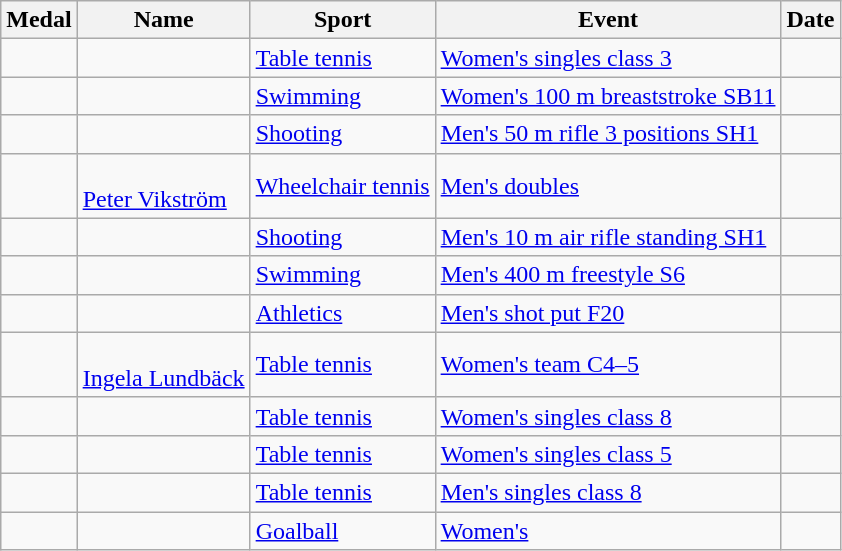<table class="wikitable sortable" style="font-size:100%">
<tr>
<th>Medal</th>
<th>Name</th>
<th>Sport</th>
<th>Event</th>
<th>Date</th>
</tr>
<tr>
<td></td>
<td></td>
<td><a href='#'>Table tennis</a></td>
<td><a href='#'>Women's singles class 3</a></td>
<td></td>
</tr>
<tr>
<td></td>
<td></td>
<td><a href='#'>Swimming</a></td>
<td><a href='#'>Women's 100 m breaststroke SB11</a></td>
<td></td>
</tr>
<tr>
<td></td>
<td></td>
<td><a href='#'>Shooting</a></td>
<td><a href='#'>Men's 50 m rifle 3 positions SH1</a></td>
<td></td>
</tr>
<tr>
<td></td>
<td><br><a href='#'>Peter Vikström</a></td>
<td><a href='#'>Wheelchair tennis</a></td>
<td><a href='#'>Men's doubles</a></td>
<td></td>
</tr>
<tr>
<td></td>
<td></td>
<td><a href='#'>Shooting</a></td>
<td><a href='#'>Men's 10 m air rifle standing SH1</a></td>
<td></td>
</tr>
<tr>
<td></td>
<td></td>
<td><a href='#'>Swimming</a></td>
<td><a href='#'>Men's 400 m freestyle S6</a></td>
<td></td>
</tr>
<tr>
<td></td>
<td></td>
<td><a href='#'>Athletics</a></td>
<td><a href='#'>Men's shot put F20</a></td>
<td></td>
</tr>
<tr>
<td></td>
<td><br><a href='#'>Ingela Lundbäck</a></td>
<td><a href='#'>Table tennis</a></td>
<td><a href='#'>Women's team C4–5</a></td>
<td></td>
</tr>
<tr>
<td></td>
<td></td>
<td><a href='#'>Table tennis</a></td>
<td><a href='#'>Women's singles class 8</a></td>
<td></td>
</tr>
<tr>
<td></td>
<td></td>
<td><a href='#'>Table tennis</a></td>
<td><a href='#'>Women's singles class 5</a></td>
<td></td>
</tr>
<tr>
<td></td>
<td></td>
<td><a href='#'>Table tennis</a></td>
<td><a href='#'>Men's singles class 8</a></td>
<td></td>
</tr>
<tr>
<td></td>
<td><br></td>
<td><a href='#'>Goalball</a></td>
<td><a href='#'>Women's</a></td>
<td></td>
</tr>
</table>
